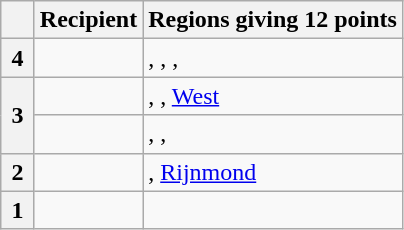<table class="wikitable plainrowheaders">
<tr>
<th scope="col" width="15px"></th>
<th scope="col">Recipient</th>
<th scope="col">Regions giving 12 points</th>
</tr>
<tr>
<th scope="row" style="text-align: center;">4</th>
<td></td>
<td>, , , </td>
</tr>
<tr>
<th rowspan="2" scope="row" style="text-align: center;">3</th>
<td></td>
<td>, ,  <a href='#'>West</a></td>
</tr>
<tr>
<td></td>
<td>, , </td>
</tr>
<tr>
<th scope="row" style="text-align: center;">2</th>
<td></td>
<td>,  <a href='#'>Rijnmond</a></td>
</tr>
<tr>
<th scope="row" style="text-align: center;">1</th>
<td></td>
<td></td>
</tr>
</table>
